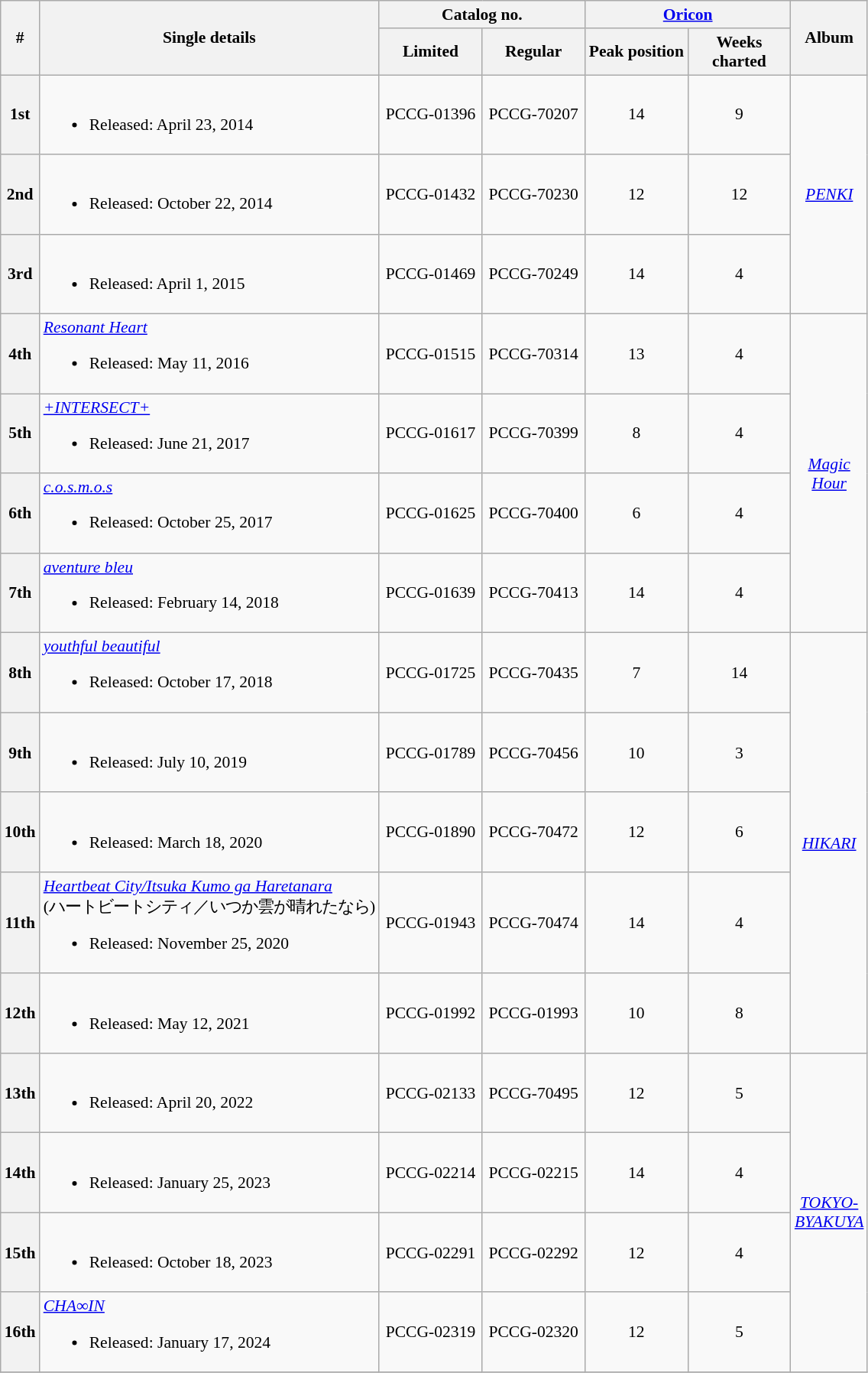<table class="wikitable" style="font-size: 90%; text-align:center;">
<tr>
<th rowspan=2>#</th>
<th rowspan=2>Single details</th>
<th colspan=2; style="width:12em;">Catalog no.</th>
<th colspan=2; style="width:12em;"><a href='#'>Oricon</a></th>
<th rowspan=2; width="30">Album</th>
</tr>
<tr>
<th>Limited</th>
<th>Regular</th>
<th style="width:5em;">Peak position</th>
<th style="width:5em;">Weeks charted</th>
</tr>
<tr>
<th>1st</th>
<td align="left"><br><ul><li>Released: April 23, 2014</li></ul></td>
<td>PCCG-01396</td>
<td>PCCG-70207</td>
<td>14</td>
<td>9</td>
<td rowspan="3"><em><a href='#'>PENKI</a></em></td>
</tr>
<tr>
<th>2nd</th>
<td align="left"><br><ul><li>Released: October 22, 2014</li></ul></td>
<td>PCCG-01432</td>
<td>PCCG-70230</td>
<td>12</td>
<td>12</td>
</tr>
<tr>
<th>3rd</th>
<td align="left"><br><ul><li>Released: April 1, 2015</li></ul></td>
<td>PCCG-01469</td>
<td>PCCG-70249</td>
<td>14</td>
<td>4</td>
</tr>
<tr>
<th>4th</th>
<td align="left"><em><a href='#'>Resonant Heart</a></em><br><ul><li>Released: May 11, 2016</li></ul></td>
<td>PCCG-01515</td>
<td>PCCG-70314</td>
<td>13</td>
<td>4</td>
<td rowspan="4"><em><a href='#'>Magic Hour</a></em></td>
</tr>
<tr>
<th>5th</th>
<td align="left"><em><a href='#'>+INTERSECT+</a></em><br><ul><li>Released: June 21, 2017</li></ul></td>
<td>PCCG-01617</td>
<td>PCCG-70399</td>
<td>8</td>
<td>4</td>
</tr>
<tr>
<th>6th</th>
<td align="left"><em><a href='#'>c.o.s.m.o.s</a></em><br><ul><li>Released: October 25, 2017</li></ul></td>
<td>PCCG-01625</td>
<td>PCCG-70400</td>
<td>6</td>
<td>4</td>
</tr>
<tr>
<th>7th</th>
<td align="left"><em><a href='#'>aventure bleu</a></em><br><ul><li>Released: February 14, 2018</li></ul></td>
<td>PCCG-01639</td>
<td>PCCG-70413</td>
<td>14</td>
<td>4</td>
</tr>
<tr>
<th>8th</th>
<td align="left"><em><a href='#'>youthful beautiful</a></em><br><ul><li>Released: October 17, 2018</li></ul></td>
<td>PCCG-01725</td>
<td>PCCG-70435</td>
<td>7</td>
<td>14</td>
<td rowspan="5"><em><a href='#'>HIKARI</a></em></td>
</tr>
<tr>
<th>9th</th>
<td align="left"><br><ul><li>Released: July 10, 2019</li></ul></td>
<td>PCCG-01789</td>
<td>PCCG-70456</td>
<td>10</td>
<td>3</td>
</tr>
<tr>
<th>10th</th>
<td align="left"><br><ul><li>Released: March 18, 2020</li></ul></td>
<td>PCCG-01890</td>
<td>PCCG-70472</td>
<td>12</td>
<td>6</td>
</tr>
<tr>
<th>11th</th>
<td align="left"><em><a href='#'>Heartbeat City/Itsuka Kumo ga Haretanara</a></em><br>(ハートビートシティ／いつか雲が晴れたなら)<ul><li>Released: November 25, 2020</li></ul></td>
<td>PCCG-01943</td>
<td>PCCG-70474</td>
<td>14</td>
<td>4</td>
</tr>
<tr>
<th>12th</th>
<td align="left"><br><ul><li>Released: May 12, 2021</li></ul></td>
<td>PCCG-01992</td>
<td>PCCG-01993</td>
<td>10</td>
<td>8</td>
</tr>
<tr>
<th>13th</th>
<td align="left"><br><ul><li>Released: April 20, 2022</li></ul></td>
<td>PCCG-02133</td>
<td>PCCG-70495</td>
<td>12</td>
<td>5</td>
<td rowspan="4"><em><a href='#'>TOKYO-BYAKUYA</a></em></td>
</tr>
<tr>
<th>14th</th>
<td align="left"><br><ul><li>Released: January 25, 2023</li></ul></td>
<td>PCCG-02214</td>
<td>PCCG-02215</td>
<td>14</td>
<td>4</td>
</tr>
<tr>
<th>15th</th>
<td align="left"><br><ul><li>Released: October 18, 2023</li></ul></td>
<td>PCCG-02291</td>
<td>PCCG-02292</td>
<td>12 </td>
<td>4</td>
</tr>
<tr>
<th>16th</th>
<td align="left"><em><a href='#'>CHA∞IN</a></em> <br><ul><li>Released: January 17, 2024</li></ul></td>
<td>PCCG-02319</td>
<td>PCCG-02320</td>
<td>12 </td>
<td>5</td>
</tr>
<tr>
</tr>
</table>
